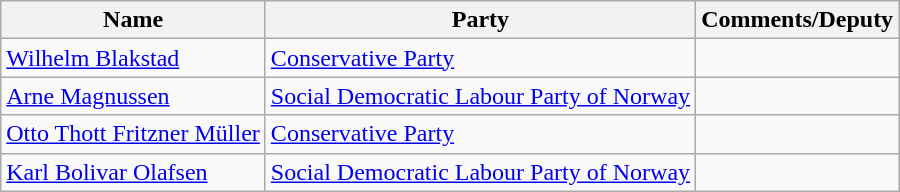<table class="wikitable">
<tr>
<th>Name</th>
<th>Party</th>
<th>Comments/Deputy</th>
</tr>
<tr>
<td><a href='#'>Wilhelm Blakstad</a></td>
<td><a href='#'>Conservative Party</a></td>
<td></td>
</tr>
<tr>
<td><a href='#'>Arne Magnussen</a></td>
<td><a href='#'>Social Democratic Labour Party of Norway</a></td>
<td></td>
</tr>
<tr>
<td><a href='#'>Otto Thott Fritzner Müller</a></td>
<td><a href='#'>Conservative Party</a></td>
<td></td>
</tr>
<tr>
<td><a href='#'>Karl Bolivar Olafsen</a></td>
<td><a href='#'>Social Democratic Labour Party of Norway</a></td>
<td></td>
</tr>
</table>
